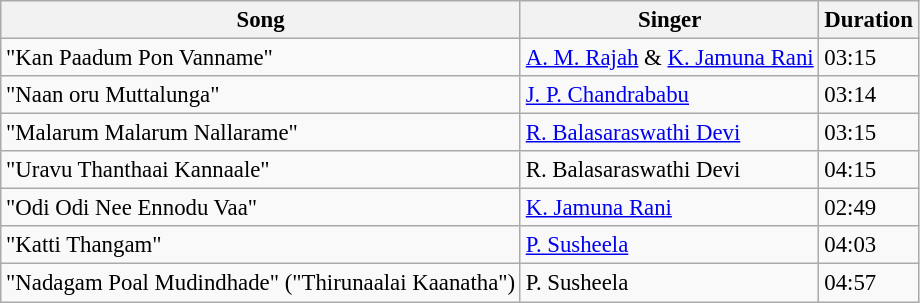<table class="wikitable" style="font-size:95%;">
<tr>
<th>Song</th>
<th>Singer</th>
<th>Duration</th>
</tr>
<tr>
<td>"Kan Paadum Pon Vanname"</td>
<td><a href='#'>A. M. Rajah</a> & <a href='#'>K. Jamuna Rani</a></td>
<td>03:15</td>
</tr>
<tr>
<td>"Naan oru Muttalunga"</td>
<td><a href='#'>J. P. Chandrababu</a></td>
<td>03:14</td>
</tr>
<tr>
<td>"Malarum Malarum Nallarame"</td>
<td><a href='#'>R. Balasaraswathi Devi</a></td>
<td>03:15</td>
</tr>
<tr>
<td>"Uravu Thanthaai Kannaale"</td>
<td>R. Balasaraswathi Devi</td>
<td>04:15</td>
</tr>
<tr>
<td>"Odi Odi Nee Ennodu Vaa"</td>
<td><a href='#'>K. Jamuna Rani</a></td>
<td>02:49</td>
</tr>
<tr>
<td>"Katti Thangam"</td>
<td><a href='#'>P. Susheela</a></td>
<td>04:03</td>
</tr>
<tr>
<td>"Nadagam Poal Mudindhade" ("Thirunaalai Kaanatha")</td>
<td>P. Susheela</td>
<td>04:57</td>
</tr>
</table>
